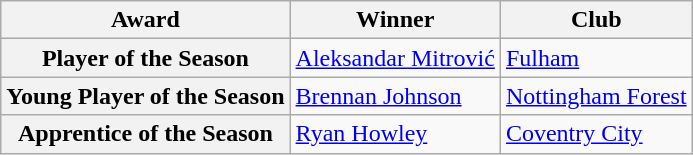<table class="wikitable">
<tr>
<th>Award</th>
<th>Winner</th>
<th>Club</th>
</tr>
<tr>
<th>Player of the Season</th>
<td> <a href='#'>Aleksandar Mitrović</a></td>
<td><a href='#'>Fulham</a></td>
</tr>
<tr>
<th>Young Player of the Season</th>
<td> <a href='#'>Brennan Johnson</a></td>
<td><a href='#'>Nottingham Forest</a></td>
</tr>
<tr>
<th>Apprentice of the Season</th>
<td> <a href='#'>Ryan Howley</a></td>
<td><a href='#'>Coventry City</a></td>
</tr>
</table>
